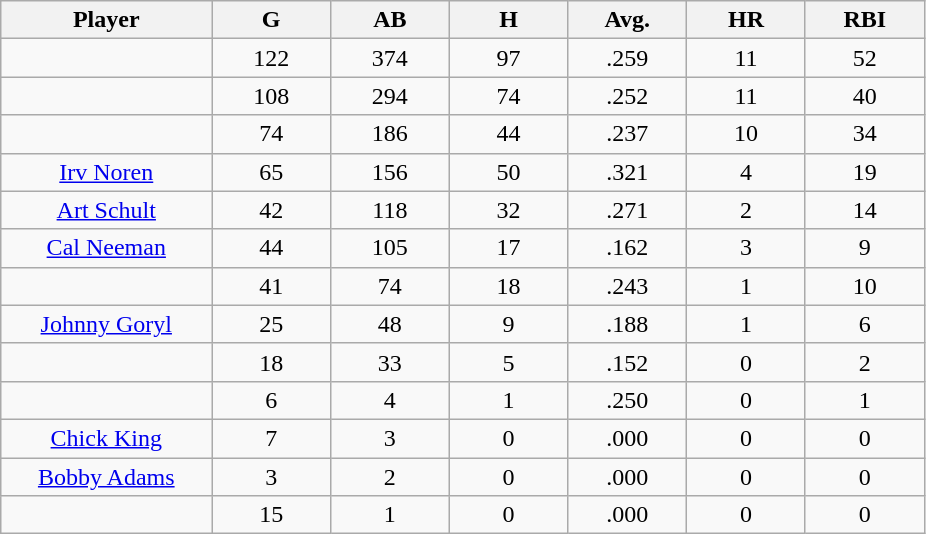<table class="wikitable sortable">
<tr>
<th bgcolor="#DDDDFF" width="16%">Player</th>
<th bgcolor="#DDDDFF" width="9%">G</th>
<th bgcolor="#DDDDFF" width="9%">AB</th>
<th bgcolor="#DDDDFF" width="9%">H</th>
<th bgcolor="#DDDDFF" width="9%">Avg.</th>
<th bgcolor="#DDDDFF" width="9%">HR</th>
<th bgcolor="#DDDDFF" width="9%">RBI</th>
</tr>
<tr align="center">
<td></td>
<td>122</td>
<td>374</td>
<td>97</td>
<td>.259</td>
<td>11</td>
<td>52</td>
</tr>
<tr align="center">
<td></td>
<td>108</td>
<td>294</td>
<td>74</td>
<td>.252</td>
<td>11</td>
<td>40</td>
</tr>
<tr align="center">
<td></td>
<td>74</td>
<td>186</td>
<td>44</td>
<td>.237</td>
<td>10</td>
<td>34</td>
</tr>
<tr align="center">
<td><a href='#'>Irv Noren</a></td>
<td>65</td>
<td>156</td>
<td>50</td>
<td>.321</td>
<td>4</td>
<td>19</td>
</tr>
<tr align=center>
<td><a href='#'>Art Schult</a></td>
<td>42</td>
<td>118</td>
<td>32</td>
<td>.271</td>
<td>2</td>
<td>14</td>
</tr>
<tr align=center>
<td><a href='#'>Cal Neeman</a></td>
<td>44</td>
<td>105</td>
<td>17</td>
<td>.162</td>
<td>3</td>
<td>9</td>
</tr>
<tr align=center>
<td></td>
<td>41</td>
<td>74</td>
<td>18</td>
<td>.243</td>
<td>1</td>
<td>10</td>
</tr>
<tr align="center">
<td><a href='#'>Johnny Goryl</a></td>
<td>25</td>
<td>48</td>
<td>9</td>
<td>.188</td>
<td>1</td>
<td>6</td>
</tr>
<tr align=center>
<td></td>
<td>18</td>
<td>33</td>
<td>5</td>
<td>.152</td>
<td>0</td>
<td>2</td>
</tr>
<tr align="center">
<td></td>
<td>6</td>
<td>4</td>
<td>1</td>
<td>.250</td>
<td>0</td>
<td>1</td>
</tr>
<tr align="center">
<td><a href='#'>Chick King</a></td>
<td>7</td>
<td>3</td>
<td>0</td>
<td>.000</td>
<td>0</td>
<td>0</td>
</tr>
<tr align=center>
<td><a href='#'>Bobby Adams</a></td>
<td>3</td>
<td>2</td>
<td>0</td>
<td>.000</td>
<td>0</td>
<td>0</td>
</tr>
<tr align=center>
<td></td>
<td>15</td>
<td>1</td>
<td>0</td>
<td>.000</td>
<td>0</td>
<td>0</td>
</tr>
</table>
